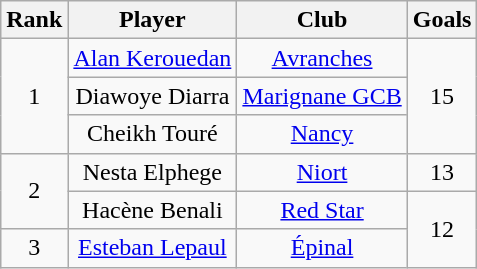<table class="wikitable" style="text-align:center">
<tr>
<th>Rank</th>
<th>Player</th>
<th>Club</th>
<th>Goals</th>
</tr>
<tr>
<td rowspan=3>1</td>
<td> <a href='#'>Alan Kerouedan</a></td>
<td><a href='#'>Avranches</a></td>
<td rowspan=3>15</td>
</tr>
<tr>
<td> Diawoye Diarra</td>
<td><a href='#'>Marignane GCB</a></td>
</tr>
<tr>
<td> Cheikh Touré</td>
<td><a href='#'>Nancy</a></td>
</tr>
<tr>
<td rowspan=2>2</td>
<td> Nesta Elphege</td>
<td><a href='#'>Niort</a></td>
<td>13</td>
</tr>
<tr>
<td> Hacène Benali</td>
<td><a href='#'>Red Star</a></td>
<td rowspan=2>12</td>
</tr>
<tr>
<td>3</td>
<td> <a href='#'>Esteban Lepaul</a></td>
<td><a href='#'>Épinal</a></td>
</tr>
</table>
